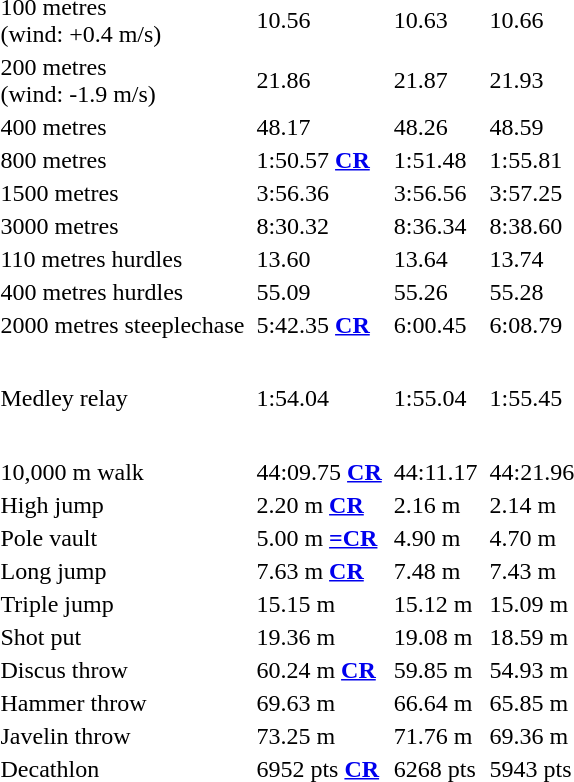<table>
<tr>
<td>100 metres<br>(wind: +0.4 m/s)</td>
<td></td>
<td>10.56</td>
<td></td>
<td>10.63</td>
<td></td>
<td>10.66</td>
</tr>
<tr>
<td>200 metres<br>(wind: -1.9 m/s)</td>
<td></td>
<td>21.86</td>
<td></td>
<td>21.87</td>
<td></td>
<td>21.93</td>
</tr>
<tr>
<td>400 metres</td>
<td></td>
<td>48.17</td>
<td></td>
<td>48.26</td>
<td></td>
<td>48.59</td>
</tr>
<tr>
<td>800 metres</td>
<td></td>
<td>1:50.57 <strong><a href='#'>CR</a></strong></td>
<td></td>
<td>1:51.48</td>
<td></td>
<td>1:55.81</td>
</tr>
<tr>
<td>1500 metres</td>
<td></td>
<td>3:56.36</td>
<td></td>
<td>3:56.56</td>
<td></td>
<td>3:57.25</td>
</tr>
<tr>
<td>3000 metres</td>
<td></td>
<td>8:30.32</td>
<td></td>
<td>8:36.34</td>
<td></td>
<td>8:38.60</td>
</tr>
<tr>
<td>110 metres hurdles</td>
<td></td>
<td>13.60</td>
<td></td>
<td>13.64</td>
<td></td>
<td>13.74</td>
</tr>
<tr>
<td>400 metres hurdles</td>
<td></td>
<td>55.09</td>
<td></td>
<td>55.26</td>
<td></td>
<td>55.28</td>
</tr>
<tr>
<td>2000 metres steeplechase</td>
<td></td>
<td>5:42.35 <strong><a href='#'>CR</a></strong></td>
<td></td>
<td>6:00.45</td>
<td></td>
<td>6:08.79</td>
</tr>
<tr>
<td>Medley relay</td>
<td><br><br><br><br></td>
<td>1:54.04</td>
<td><br><br><br><br></td>
<td>1:55.04</td>
<td><br><br><br><br></td>
<td>1:55.45</td>
</tr>
<tr>
<td>10,000 m walk</td>
<td></td>
<td>44:09.75 <strong><a href='#'>CR</a></strong></td>
<td></td>
<td>44:11.17</td>
<td></td>
<td>44:21.96</td>
</tr>
<tr>
<td>High jump</td>
<td></td>
<td>2.20 m <strong><a href='#'>CR</a></strong></td>
<td></td>
<td>2.16 m</td>
<td></td>
<td>2.14 m</td>
</tr>
<tr>
<td>Pole vault</td>
<td></td>
<td>5.00 m <strong><a href='#'>=CR</a></strong></td>
<td></td>
<td>4.90 m</td>
<td></td>
<td>4.70 m</td>
</tr>
<tr>
<td>Long jump</td>
<td></td>
<td>7.63 m <strong><a href='#'>CR</a></strong></td>
<td></td>
<td>7.48 m</td>
<td></td>
<td>7.43 m</td>
</tr>
<tr>
<td>Triple jump</td>
<td></td>
<td>15.15 m</td>
<td></td>
<td>15.12 m</td>
<td></td>
<td>15.09 m</td>
</tr>
<tr>
<td>Shot put</td>
<td></td>
<td>19.36 m</td>
<td></td>
<td>19.08 m</td>
<td></td>
<td>18.59 m</td>
</tr>
<tr>
<td>Discus throw</td>
<td></td>
<td>60.24 m <strong><a href='#'>CR</a></strong></td>
<td></td>
<td>59.85 m</td>
<td></td>
<td>54.93 m</td>
</tr>
<tr>
<td>Hammer throw</td>
<td></td>
<td>69.63 m</td>
<td></td>
<td>66.64 m</td>
<td></td>
<td>65.85 m</td>
</tr>
<tr>
<td>Javelin throw</td>
<td></td>
<td>73.25 m</td>
<td></td>
<td>71.76 m</td>
<td></td>
<td>69.36 m</td>
</tr>
<tr>
<td>Decathlon</td>
<td></td>
<td>6952 pts <strong><a href='#'>CR</a></strong></td>
<td></td>
<td>6268 pts</td>
<td></td>
<td>5943 pts</td>
</tr>
</table>
